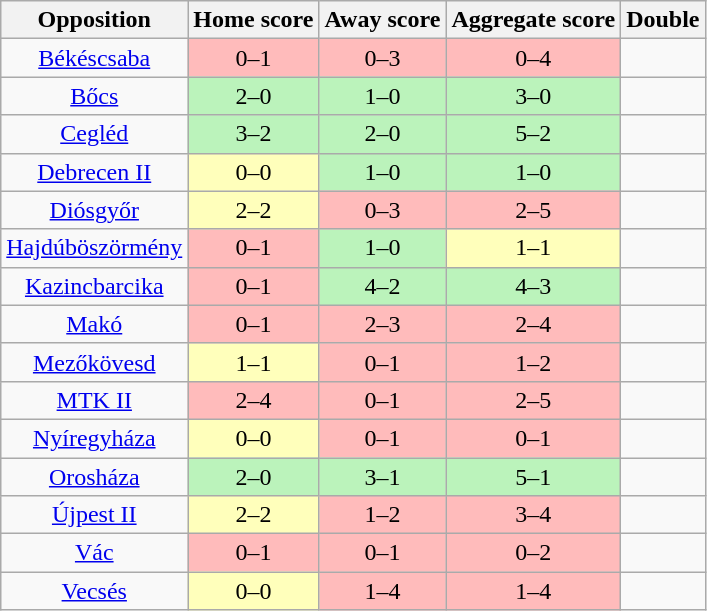<table class="wikitable" style="text-align: center;">
<tr>
<th>Opposition</th>
<th>Home score</th>
<th>Away score</th>
<th>Aggregate score</th>
<th>Double</th>
</tr>
<tr>
<td><a href='#'>Békéscsaba</a></td>
<td style="background:#ffbbbb;">0–1</td>
<td style="background:#ffbbbb;">0–3</td>
<td style="background:#ffbbbb;">0–4</td>
<td></td>
</tr>
<tr>
<td><a href='#'>Bőcs</a></td>
<td style="background:#bbf3bb;">2–0</td>
<td style="background:#bbf3bb;">1–0</td>
<td style="background:#bbf3bb;">3–0</td>
<td></td>
</tr>
<tr>
<td><a href='#'>Cegléd</a></td>
<td style="background:#bbf3bb;">3–2</td>
<td style="background:#bbf3bb;">2–0</td>
<td style="background:#bbf3bb;">5–2</td>
<td></td>
</tr>
<tr>
<td><a href='#'>Debrecen II</a></td>
<td style="background:#ffffbb;">0–0</td>
<td style="background:#bbf3bb;">1–0</td>
<td style="background:#bbf3bb;">1–0</td>
<td></td>
</tr>
<tr>
<td><a href='#'>Diósgyőr</a></td>
<td style="background:#ffffbb;">2–2</td>
<td style="background:#ffbbbb;">0–3</td>
<td style="background:#ffbbbb;">2–5</td>
<td></td>
</tr>
<tr>
<td><a href='#'>Hajdúböszörmény</a></td>
<td style="background:#ffbbbb;">0–1</td>
<td style="background:#bbf3bb;">1–0</td>
<td style="background:#ffffbb;">1–1</td>
<td></td>
</tr>
<tr>
<td><a href='#'>Kazincbarcika</a></td>
<td style="background:#ffbbbb;">0–1</td>
<td style="background:#bbf3bb;">4–2</td>
<td style="background:#bbf3bb;">4–3</td>
<td></td>
</tr>
<tr>
<td><a href='#'>Makó</a></td>
<td style="background:#ffbbbb;">0–1</td>
<td style="background:#ffbbbb;">2–3</td>
<td style="background:#ffbbbb;">2–4</td>
<td></td>
</tr>
<tr>
<td><a href='#'>Mezőkövesd</a></td>
<td style="background:#ffffbb;">1–1</td>
<td style="background:#ffbbbb;">0–1</td>
<td style="background:#ffbbbb;">1–2</td>
<td></td>
</tr>
<tr>
<td><a href='#'>MTK II</a></td>
<td style="background:#ffbbbb;">2–4</td>
<td style="background:#ffbbbb;">0–1</td>
<td style="background:#ffbbbb;">2–5</td>
<td></td>
</tr>
<tr>
<td><a href='#'>Nyíregyháza</a></td>
<td style="background:#ffffbb;">0–0</td>
<td style="background:#ffbbbb;">0–1</td>
<td style="background:#ffbbbb;">0–1</td>
<td></td>
</tr>
<tr>
<td><a href='#'>Orosháza</a></td>
<td style="background:#bbf3bb;">2–0</td>
<td style="background:#bbf3bb;">3–1</td>
<td style="background:#bbf3bb;">5–1</td>
<td></td>
</tr>
<tr>
<td><a href='#'>Újpest II</a></td>
<td style="background:#ffffbb;">2–2</td>
<td style="background:#ffbbbb;">1–2</td>
<td style="background:#ffbbbb;">3–4</td>
<td></td>
</tr>
<tr>
<td><a href='#'>Vác</a></td>
<td style="background:#ffbbbb;">0–1</td>
<td style="background:#ffbbbb;">0–1</td>
<td style="background:#ffbbbb;">0–2</td>
<td></td>
</tr>
<tr>
<td><a href='#'>Vecsés</a></td>
<td style="background:#ffffbb;">0–0</td>
<td style="background:#ffbbbb;">1–4</td>
<td style="background:#ffbbbb;">1–4</td>
<td></td>
</tr>
</table>
